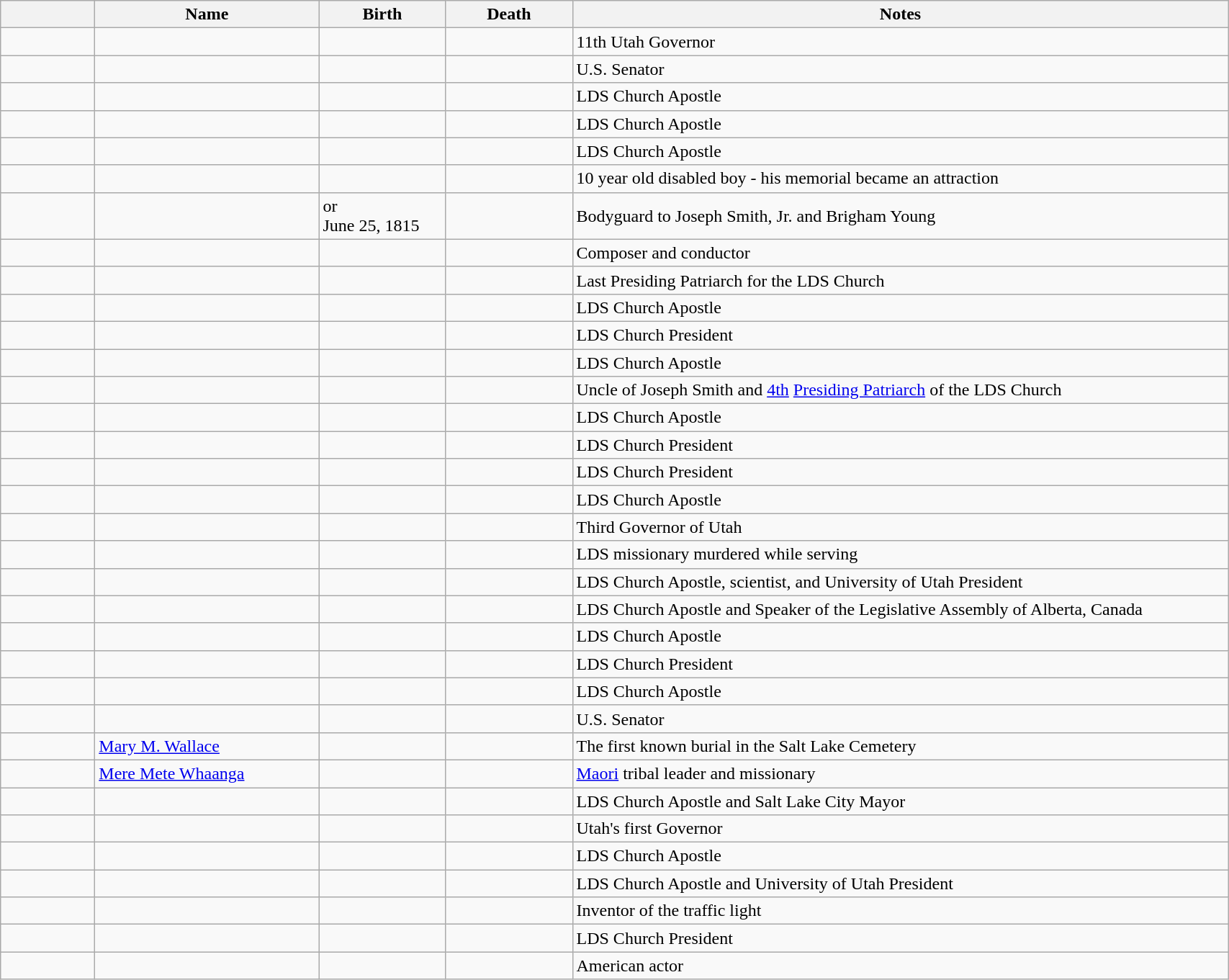<table class="wikitable sortable">
<tr>
<th width="80" class="unsortable"></th>
<th width="200">Name</th>
<th width="110">Birth</th>
<th width="110">Death</th>
<th width="600" class="unsortable">Notes</th>
</tr>
<tr>
<td></td>
<td></td>
<td></td>
<td></td>
<td>11th Utah Governor</td>
</tr>
<tr>
<td></td>
<td></td>
<td></td>
<td></td>
<td>U.S. Senator</td>
</tr>
<tr>
<td></td>
<td></td>
<td></td>
<td></td>
<td>LDS Church Apostle</td>
</tr>
<tr>
<td></td>
<td></td>
<td></td>
<td></td>
<td>LDS Church Apostle</td>
</tr>
<tr>
<td></td>
<td></td>
<td></td>
<td></td>
<td>LDS Church Apostle</td>
</tr>
<tr>
<td></td>
<td></td>
<td></td>
<td></td>
<td>10 year old disabled boy - his memorial became an attraction</td>
</tr>
<tr>
<td></td>
<td></td>
<td> or<br>June 25, 1815</td>
<td></td>
<td>Bodyguard to Joseph Smith, Jr. and Brigham Young</td>
</tr>
<tr>
<td></td>
<td></td>
<td></td>
<td></td>
<td>Composer and conductor</td>
</tr>
<tr>
<td></td>
<td></td>
<td></td>
<td></td>
<td>Last Presiding Patriarch for the LDS Church</td>
</tr>
<tr>
<td></td>
<td></td>
<td></td>
<td></td>
<td>LDS Church Apostle</td>
</tr>
<tr>
<td></td>
<td></td>
<td></td>
<td></td>
<td>LDS Church President</td>
</tr>
<tr>
<td></td>
<td></td>
<td></td>
<td></td>
<td>LDS Church Apostle</td>
</tr>
<tr>
<td></td>
<td></td>
<td></td>
<td></td>
<td>Uncle of Joseph Smith and <a href='#'>4th</a> <a href='#'>Presiding Patriarch</a> of the LDS Church</td>
</tr>
<tr>
<td></td>
<td></td>
<td></td>
<td></td>
<td>LDS Church Apostle</td>
</tr>
<tr>
<td></td>
<td></td>
<td></td>
<td></td>
<td>LDS Church President</td>
</tr>
<tr>
<td></td>
<td></td>
<td></td>
<td></td>
<td>LDS Church President</td>
</tr>
<tr>
<td></td>
<td></td>
<td></td>
<td></td>
<td>LDS Church Apostle</td>
</tr>
<tr>
<td></td>
<td></td>
<td></td>
<td></td>
<td>Third Governor of Utah</td>
</tr>
<tr>
<td></td>
<td></td>
<td></td>
<td></td>
<td>LDS missionary murdered while serving</td>
</tr>
<tr>
<td></td>
<td></td>
<td></td>
<td></td>
<td>LDS Church Apostle, scientist, and University of Utah President</td>
</tr>
<tr>
<td></td>
<td></td>
<td></td>
<td></td>
<td>LDS Church Apostle and Speaker of the Legislative Assembly of Alberta, Canada</td>
</tr>
<tr>
<td></td>
<td></td>
<td></td>
<td></td>
<td>LDS Church Apostle</td>
</tr>
<tr>
<td></td>
<td></td>
<td></td>
<td></td>
<td>LDS Church President</td>
</tr>
<tr>
<td></td>
<td></td>
<td></td>
<td></td>
<td>LDS Church Apostle</td>
</tr>
<tr>
<td></td>
<td></td>
<td></td>
<td></td>
<td>U.S. Senator</td>
</tr>
<tr>
<td></td>
<td><a href='#'>Mary M. Wallace</a></td>
<td></td>
<td></td>
<td>The first known burial in the Salt Lake Cemetery</td>
</tr>
<tr>
<td></td>
<td><a href='#'>Mere Mete Whaanga</a></td>
<td></td>
<td></td>
<td><a href='#'>Maori</a> tribal leader and missionary</td>
</tr>
<tr>
<td></td>
<td></td>
<td></td>
<td></td>
<td>LDS Church Apostle and Salt Lake City Mayor</td>
</tr>
<tr>
<td></td>
<td></td>
<td></td>
<td></td>
<td>Utah's first Governor</td>
</tr>
<tr>
<td></td>
<td></td>
<td></td>
<td></td>
<td>LDS Church Apostle</td>
</tr>
<tr>
<td></td>
<td></td>
<td></td>
<td></td>
<td>LDS Church Apostle and University of Utah President</td>
</tr>
<tr>
<td></td>
<td></td>
<td></td>
<td></td>
<td>Inventor of the traffic light</td>
</tr>
<tr>
<td></td>
<td></td>
<td></td>
<td></td>
<td>LDS Church President</td>
</tr>
<tr>
<td></td>
<td></td>
<td></td>
<td></td>
<td>American actor</td>
</tr>
</table>
